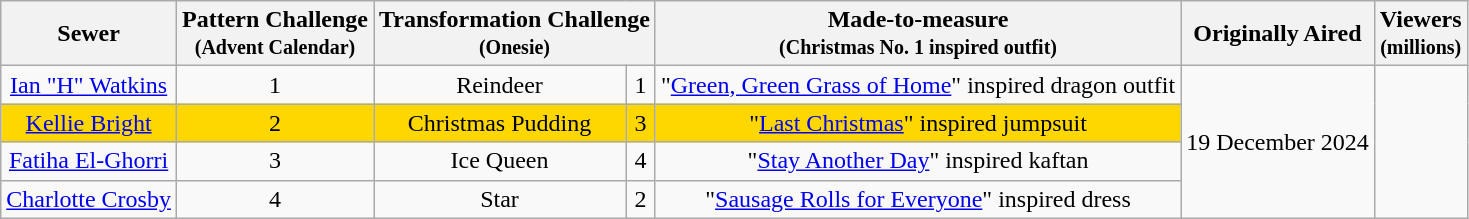<table class="wikitable" style="text-align:center">
<tr>
<th>Sewer</th>
<th>Pattern Challenge<br><small>(Advent Calendar)</small></th>
<th colspan="2">Transformation Challenge<br><small>(Onesie)</small></th>
<th>Made-to-measure<br><small>(Christmas No. 1 inspired outfit)</small></th>
<th>Originally Aired</th>
<th>Viewers<br><small>(millions)</small></th>
</tr>
<tr>
<td><a href='#'>Ian "H" Watkins</a></td>
<td>1</td>
<td>Reindeer</td>
<td>1</td>
<td>"<a href='#'>Green, Green Grass of Home</a>" inspired dragon outfit</td>
<td rowspan="4">19 December 2024</td>
<td rowspan="4"></td>
</tr>
<tr style="background:Gold">
<td><a href='#'>Kellie Bright</a></td>
<td>2</td>
<td>Christmas Pudding</td>
<td>3</td>
<td>"<a href='#'>Last Christmas</a>" inspired jumpsuit</td>
</tr>
<tr>
<td><a href='#'>Fatiha El-Ghorri</a></td>
<td>3</td>
<td>Ice Queen</td>
<td>4</td>
<td>"<a href='#'>Stay Another Day</a>" inspired kaftan</td>
</tr>
<tr>
<td><a href='#'>Charlotte Crosby</a></td>
<td>4</td>
<td>Star</td>
<td>2</td>
<td>"<a href='#'>Sausage Rolls for Everyone</a>" inspired dress</td>
</tr>
</table>
